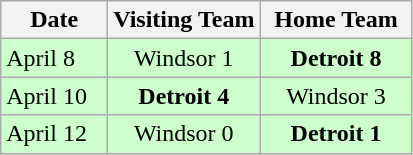<table class="wikitable">
<tr>
<th width="26%">Date</th>
<th width="37%">Visiting Team</th>
<th width="37%">Home Team</th>
</tr>
<tr align="center" bgcolor="#CCFFCC">
<td align="left">April 8</td>
<td>Windsor 1</td>
<td><strong>Detroit 8</strong></td>
</tr>
<tr align="center" bgcolor="#CCFFCC">
<td align="left">April 10</td>
<td><strong>Detroit 4</strong></td>
<td>Windsor 3</td>
</tr>
<tr align="center" bgcolor="#CCFFCC">
<td align="left">April 12</td>
<td>Windsor 0</td>
<td><strong>Detroit 1</strong></td>
</tr>
</table>
